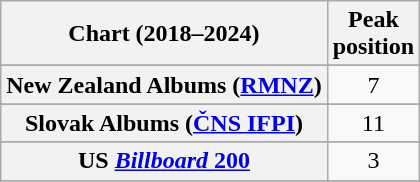<table class="wikitable sortable plainrowheaders" style="text-align:center">
<tr>
<th scope="col">Chart (2018–2024)</th>
<th scope="col">Peak<br> position</th>
</tr>
<tr>
</tr>
<tr>
</tr>
<tr>
</tr>
<tr>
</tr>
<tr>
</tr>
<tr>
</tr>
<tr>
</tr>
<tr>
</tr>
<tr>
</tr>
<tr>
</tr>
<tr>
</tr>
<tr>
</tr>
<tr>
</tr>
<tr>
<th scope="row">New Zealand Albums (<a href='#'>RMNZ</a>)</th>
<td>7</td>
</tr>
<tr>
</tr>
<tr>
</tr>
<tr>
<th scope="row">Slovak Albums (<a href='#'>ČNS IFPI</a>)</th>
<td>11</td>
</tr>
<tr>
</tr>
<tr>
</tr>
<tr>
</tr>
<tr>
</tr>
<tr>
<th scope="row">US <a href='#'><em>Billboard</em> 200</a></th>
<td>3</td>
</tr>
<tr>
</tr>
</table>
